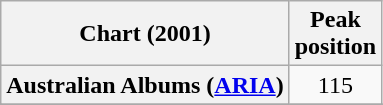<table class="wikitable sortable plainrowheaders" style="text-align:center">
<tr>
<th scope="col">Chart (2001)</th>
<th scope="col">Peak<br> position</th>
</tr>
<tr>
<th scope="row">Australian Albums (<a href='#'>ARIA</a>)</th>
<td>115</td>
</tr>
<tr>
</tr>
<tr>
</tr>
</table>
